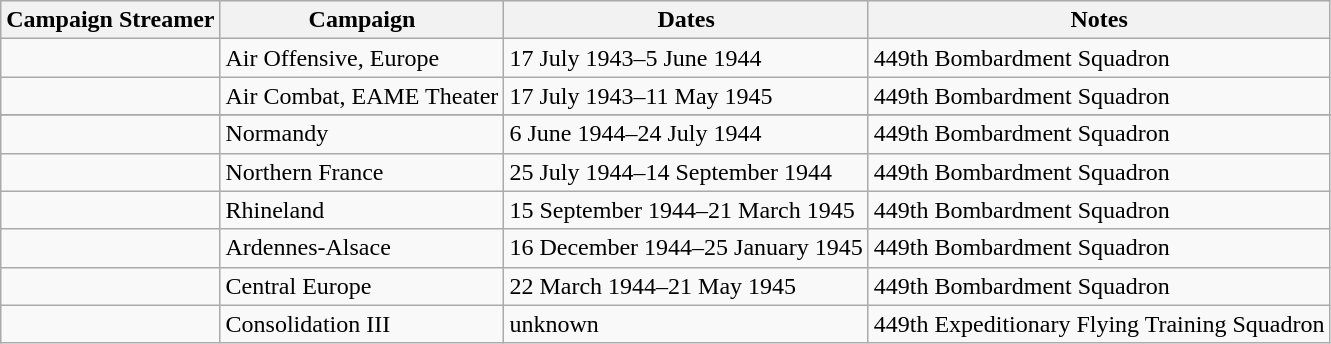<table class="wikitable">
<tr style="background:#efefef;">
<th>Campaign Streamer</th>
<th>Campaign</th>
<th>Dates</th>
<th>Notes</th>
</tr>
<tr>
<td></td>
<td>Air Offensive, Europe</td>
<td>17 July 1943–5 June 1944</td>
<td>449th Bombardment Squadron</td>
</tr>
<tr>
<td></td>
<td>Air Combat, EAME Theater</td>
<td>17 July 1943–11 May 1945</td>
<td>449th Bombardment Squadron</td>
</tr>
<tr>
</tr>
<tr>
<td></td>
<td>Normandy</td>
<td>6 June 1944–24 July 1944</td>
<td>449th Bombardment Squadron</td>
</tr>
<tr>
<td></td>
<td>Northern France</td>
<td>25 July 1944–14 September 1944</td>
<td>449th Bombardment Squadron</td>
</tr>
<tr>
<td></td>
<td>Rhineland</td>
<td>15 September 1944–21 March 1945</td>
<td>449th Bombardment Squadron</td>
</tr>
<tr>
<td></td>
<td>Ardennes-Alsace</td>
<td>16 December 1944–25 January 1945</td>
<td>449th Bombardment Squadron</td>
</tr>
<tr>
<td></td>
<td>Central Europe</td>
<td>22 March 1944–21 May 1945</td>
<td>449th Bombardment Squadron</td>
</tr>
<tr>
<td></td>
<td>Consolidation III</td>
<td>unknown</td>
<td>449th Expeditionary Flying Training Squadron</td>
</tr>
</table>
